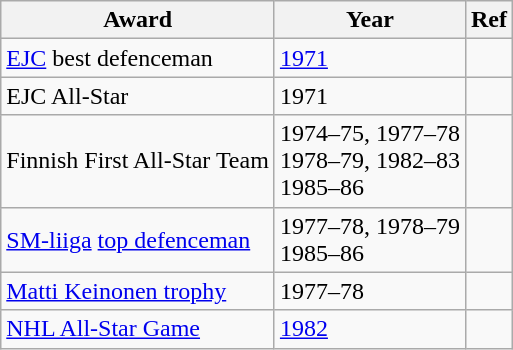<table class="wikitable">
<tr>
<th scope="col">Award</th>
<th scope="col">Year</th>
<th scope="col">Ref</th>
</tr>
<tr>
<td><a href='#'>EJC</a> best defenceman</td>
<td><a href='#'>1971</a></td>
<td></td>
</tr>
<tr>
<td>EJC All-Star</td>
<td>1971</td>
<td></td>
</tr>
<tr>
<td>Finnish First All-Star Team</td>
<td>1974–75, 1977–78<br>1978–79, 1982–83<br>1985–86</td>
<td></td>
</tr>
<tr>
<td><a href='#'>SM-liiga</a> <a href='#'>top defenceman</a></td>
<td>1977–78, 1978–79<br>1985–86</td>
<td></td>
</tr>
<tr>
<td><a href='#'>Matti Keinonen trophy</a></td>
<td>1977–78</td>
<td></td>
</tr>
<tr>
<td><a href='#'>NHL All-Star Game</a></td>
<td><a href='#'>1982</a></td>
<td></td>
</tr>
</table>
